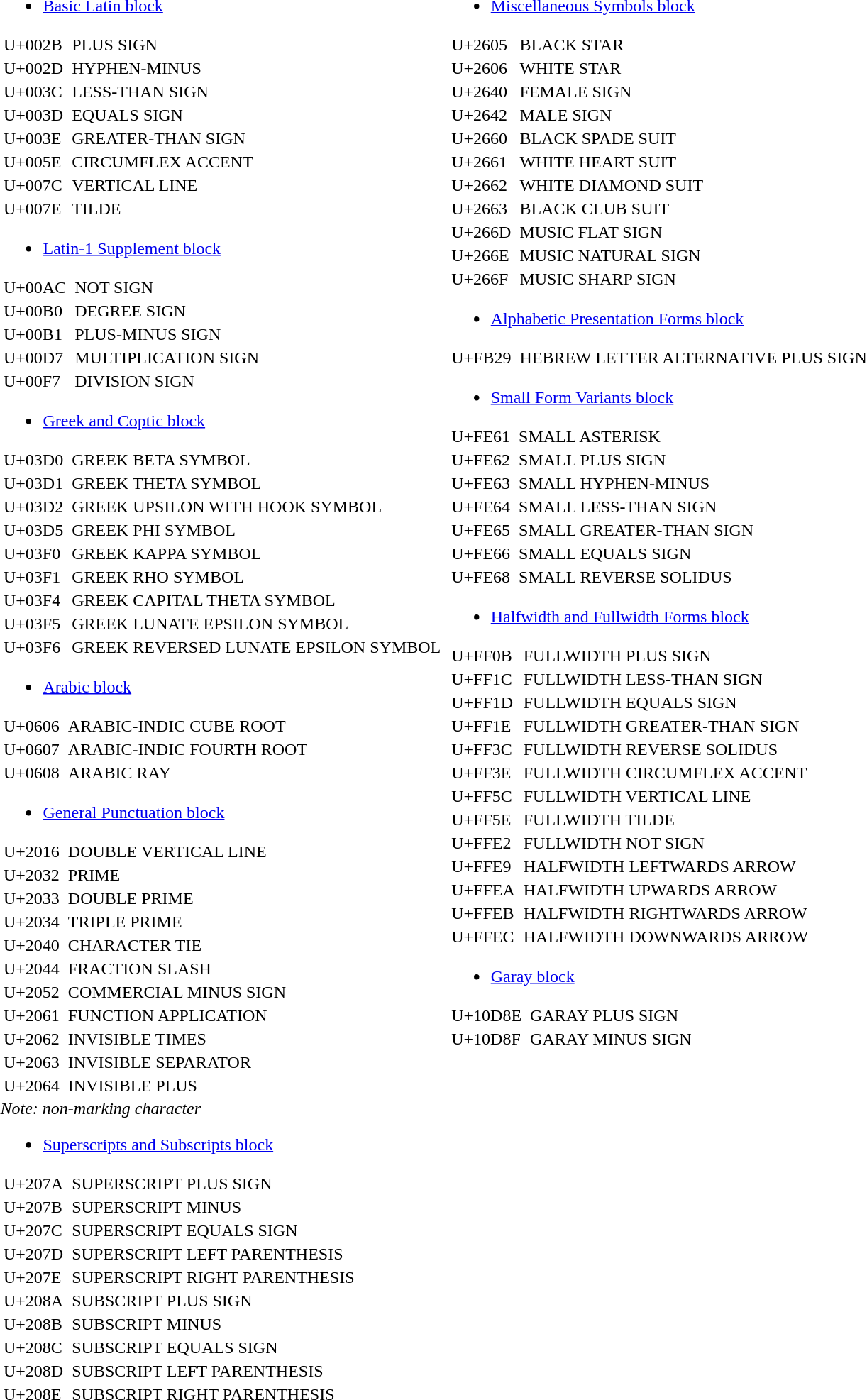<table>
<tr style="vertical-align:top;">
<td><br><ul><li><a href='#'>Basic Latin block</a></li></ul><table>
<tr>
<td>U+002B</td>
<td></td>
<td>PLUS SIGN</td>
</tr>
<tr>
<td>U+002D</td>
<td></td>
<td>HYPHEN-MINUS</td>
</tr>
<tr>
<td>U+003C</td>
<td></td>
<td>LESS-THAN SIGN</td>
</tr>
<tr>
<td>U+003D</td>
<td></td>
<td>EQUALS SIGN</td>
</tr>
<tr>
<td>U+003E</td>
<td></td>
<td>GREATER-THAN SIGN</td>
</tr>
<tr>
<td>U+005E</td>
<td></td>
<td>CIRCUMFLEX ACCENT</td>
</tr>
<tr>
<td>U+007C</td>
<td></td>
<td>VERTICAL LINE</td>
</tr>
<tr>
<td>U+007E</td>
<td></td>
<td>TILDE</td>
</tr>
</table>
<ul><li><a href='#'>Latin-1 Supplement block</a></li></ul><table>
<tr>
<td>U+00AC</td>
<td></td>
<td>NOT SIGN</td>
</tr>
<tr>
<td>U+00B0</td>
<td></td>
<td>DEGREE SIGN</td>
</tr>
<tr>
<td>U+00B1</td>
<td></td>
<td>PLUS-MINUS SIGN</td>
</tr>
<tr>
<td>U+00D7</td>
<td></td>
<td>MULTIPLICATION SIGN</td>
</tr>
<tr>
<td>U+00F7</td>
<td></td>
<td>DIVISION SIGN</td>
</tr>
</table>
<ul><li><a href='#'>Greek and Coptic block</a></li></ul><table>
<tr>
<td>U+03D0</td>
<td></td>
<td>GREEK BETA SYMBOL</td>
</tr>
<tr>
<td>U+03D1</td>
<td></td>
<td>GREEK THETA SYMBOL</td>
</tr>
<tr>
<td>U+03D2</td>
<td></td>
<td>GREEK UPSILON WITH HOOK SYMBOL</td>
</tr>
<tr>
<td>U+03D5</td>
<td></td>
<td>GREEK PHI SYMBOL</td>
</tr>
<tr>
<td>U+03F0</td>
<td></td>
<td>GREEK KAPPA SYMBOL</td>
</tr>
<tr>
<td>U+03F1</td>
<td></td>
<td>GREEK RHO SYMBOL</td>
</tr>
<tr>
<td>U+03F4</td>
<td></td>
<td>GREEK CAPITAL THETA SYMBOL</td>
</tr>
<tr>
<td>U+03F5</td>
<td></td>
<td>GREEK LUNATE EPSILON SYMBOL</td>
</tr>
<tr>
<td>U+03F6</td>
<td></td>
<td>GREEK REVERSED LUNATE EPSILON SYMBOL</td>
</tr>
</table>
<ul><li><a href='#'>Arabic block</a></li></ul><table>
<tr>
<td>U+0606</td>
<td></td>
<td>ARABIC-INDIC CUBE ROOT</td>
</tr>
<tr>
<td>U+0607</td>
<td></td>
<td>ARABIC-INDIC FOURTH ROOT</td>
</tr>
<tr>
<td>U+0608</td>
<td></td>
<td>ARABIC RAY</td>
</tr>
</table>
<ul><li><a href='#'>General Punctuation block</a></li></ul><table>
<tr>
<td>U+2016</td>
<td></td>
<td>DOUBLE VERTICAL LINE</td>
</tr>
<tr>
<td>U+2032</td>
<td></td>
<td>PRIME</td>
</tr>
<tr>
<td>U+2033</td>
<td></td>
<td>DOUBLE PRIME</td>
</tr>
<tr>
<td>U+2034</td>
<td></td>
<td>TRIPLE PRIME</td>
</tr>
<tr>
<td>U+2040</td>
<td></td>
<td>CHARACTER TIE</td>
</tr>
<tr>
<td>U+2044</td>
<td></td>
<td>FRACTION SLASH</td>
</tr>
<tr>
<td>U+2052</td>
<td></td>
<td>COMMERCIAL MINUS SIGN</td>
</tr>
<tr>
<td>U+2061</td>
<td></td>
<td>FUNCTION APPLICATION</td>
</tr>
<tr>
<td>U+2062</td>
<td></td>
<td>INVISIBLE TIMES</td>
</tr>
<tr>
<td>U+2063</td>
<td></td>
<td>INVISIBLE SEPARATOR</td>
</tr>
<tr>
<td>U+2064</td>
<td></td>
<td>INVISIBLE PLUS</td>
</tr>
</table>
<em>Note: non-marking character</em><ul><li><a href='#'>Superscripts and Subscripts block</a></li></ul><table>
<tr>
<td>U+207A</td>
<td></td>
<td>SUPERSCRIPT PLUS SIGN</td>
</tr>
<tr>
<td>U+207B</td>
<td></td>
<td>SUPERSCRIPT MINUS</td>
</tr>
<tr>
<td>U+207C</td>
<td></td>
<td>SUPERSCRIPT EQUALS SIGN</td>
</tr>
<tr>
<td>U+207D</td>
<td></td>
<td>SUPERSCRIPT LEFT PARENTHESIS</td>
</tr>
<tr>
<td>U+207E</td>
<td></td>
<td>SUPERSCRIPT RIGHT PARENTHESIS</td>
</tr>
<tr>
<td>U+208A</td>
<td></td>
<td>SUBSCRIPT PLUS SIGN</td>
</tr>
<tr>
<td>U+208B</td>
<td></td>
<td>SUBSCRIPT MINUS</td>
</tr>
<tr>
<td>U+208C</td>
<td></td>
<td>SUBSCRIPT EQUALS SIGN</td>
</tr>
<tr>
<td>U+208D</td>
<td></td>
<td>SUBSCRIPT LEFT PARENTHESIS</td>
</tr>
<tr>
<td>U+208E</td>
<td></td>
<td>SUBSCRIPT RIGHT PARENTHESIS</td>
</tr>
</table>
</td>
<td><br><ul><li><a href='#'>Miscellaneous Symbols block</a></li></ul><table>
<tr>
<td>U+2605</td>
<td></td>
<td>BLACK STAR</td>
</tr>
<tr>
<td>U+2606</td>
<td></td>
<td>WHITE STAR</td>
</tr>
<tr>
<td>U+2640</td>
<td></td>
<td>FEMALE SIGN</td>
</tr>
<tr>
<td>U+2642</td>
<td></td>
<td>MALE SIGN</td>
</tr>
<tr>
<td>U+2660</td>
<td></td>
<td>BLACK SPADE SUIT</td>
</tr>
<tr>
<td>U+2661</td>
<td></td>
<td>WHITE HEART SUIT</td>
</tr>
<tr>
<td>U+2662</td>
<td></td>
<td>WHITE DIAMOND SUIT</td>
</tr>
<tr>
<td>U+2663</td>
<td></td>
<td>BLACK CLUB SUIT</td>
</tr>
<tr>
<td>U+266D</td>
<td></td>
<td>MUSIC FLAT SIGN</td>
</tr>
<tr>
<td>U+266E</td>
<td></td>
<td>MUSIC NATURAL SIGN</td>
</tr>
<tr>
<td>U+266F</td>
<td></td>
<td>MUSIC SHARP SIGN</td>
</tr>
</table>
<ul><li><a href='#'>Alphabetic Presentation Forms block</a></li></ul><table>
<tr>
<td>U+FB29</td>
<td></td>
<td>HEBREW LETTER ALTERNATIVE PLUS SIGN</td>
</tr>
</table>
<ul><li><a href='#'>Small Form Variants block</a></li></ul><table>
<tr>
<td>U+FE61</td>
<td></td>
<td>SMALL ASTERISK</td>
</tr>
<tr>
<td>U+FE62</td>
<td></td>
<td>SMALL PLUS SIGN</td>
</tr>
<tr>
<td>U+FE63</td>
<td></td>
<td>SMALL HYPHEN-MINUS</td>
</tr>
<tr>
<td>U+FE64</td>
<td></td>
<td>SMALL LESS-THAN SIGN</td>
</tr>
<tr>
<td>U+FE65</td>
<td></td>
<td>SMALL GREATER-THAN SIGN</td>
</tr>
<tr>
<td>U+FE66</td>
<td></td>
<td>SMALL EQUALS SIGN</td>
</tr>
<tr>
<td>U+FE68</td>
<td></td>
<td>SMALL REVERSE SOLIDUS</td>
</tr>
</table>
<ul><li><a href='#'>Halfwidth and Fullwidth Forms block</a></li></ul><table>
<tr>
<td>U+FF0B</td>
<td></td>
<td>FULLWIDTH PLUS SIGN</td>
</tr>
<tr>
<td>U+FF1C</td>
<td></td>
<td>FULLWIDTH LESS-THAN SIGN</td>
</tr>
<tr>
<td>U+FF1D</td>
<td></td>
<td>FULLWIDTH EQUALS SIGN</td>
</tr>
<tr>
<td>U+FF1E</td>
<td></td>
<td>FULLWIDTH GREATER-THAN SIGN</td>
</tr>
<tr>
<td>U+FF3C</td>
<td></td>
<td>FULLWIDTH REVERSE SOLIDUS</td>
</tr>
<tr>
<td>U+FF3E</td>
<td></td>
<td>FULLWIDTH CIRCUMFLEX ACCENT</td>
</tr>
<tr>
<td>U+FF5C</td>
<td></td>
<td>FULLWIDTH VERTICAL LINE</td>
</tr>
<tr>
<td>U+FF5E</td>
<td></td>
<td>FULLWIDTH TILDE</td>
</tr>
<tr>
<td>U+FFE2</td>
<td></td>
<td>FULLWIDTH NOT SIGN</td>
</tr>
<tr>
<td>U+FFE9</td>
<td></td>
<td>HALFWIDTH LEFTWARDS ARROW</td>
</tr>
<tr>
<td>U+FFEA</td>
<td></td>
<td>HALFWIDTH UPWARDS ARROW</td>
</tr>
<tr>
<td>U+FFEB</td>
<td></td>
<td>HALFWIDTH RIGHTWARDS ARROW</td>
</tr>
<tr>
<td>U+FFEC</td>
<td></td>
<td>HALFWIDTH DOWNWARDS ARROW</td>
</tr>
</table>
<ul><li><a href='#'>Garay block</a></li></ul><table>
<tr>
<td>U+10D8E</td>
<td></td>
<td>GARAY PLUS SIGN</td>
</tr>
<tr>
<td>U+10D8F</td>
<td></td>
<td>GARAY MINUS SIGN</td>
</tr>
</table>
</td>
</tr>
</table>
